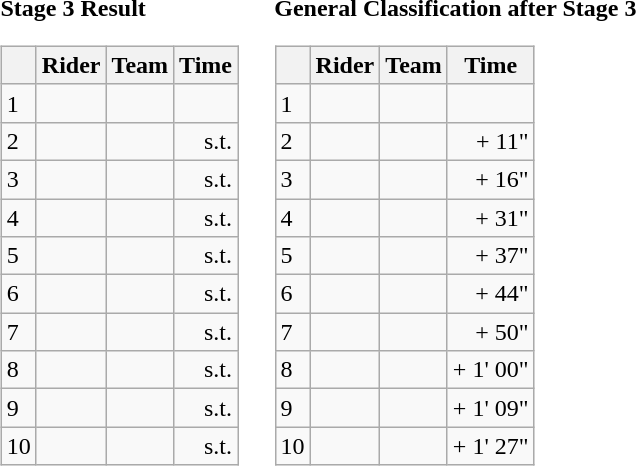<table>
<tr>
<td><strong>Stage 3 Result</strong><br><table class="wikitable">
<tr>
<th></th>
<th>Rider</th>
<th>Team</th>
<th>Time</th>
</tr>
<tr>
<td>1</td>
<td></td>
<td></td>
<td align="right"></td>
</tr>
<tr>
<td>2</td>
<td></td>
<td></td>
<td align="right">s.t.</td>
</tr>
<tr>
<td>3</td>
<td></td>
<td></td>
<td align="right">s.t.</td>
</tr>
<tr>
<td>4</td>
<td></td>
<td></td>
<td align="right">s.t.</td>
</tr>
<tr>
<td>5</td>
<td> </td>
<td></td>
<td align="right">s.t.</td>
</tr>
<tr>
<td>6</td>
<td></td>
<td></td>
<td align="right">s.t.</td>
</tr>
<tr>
<td>7</td>
<td></td>
<td></td>
<td align="right">s.t.</td>
</tr>
<tr>
<td>8</td>
<td></td>
<td></td>
<td align="right">s.t.</td>
</tr>
<tr>
<td>9</td>
<td></td>
<td></td>
<td align="right">s.t.</td>
</tr>
<tr>
<td>10</td>
<td></td>
<td></td>
<td align="right">s.t.</td>
</tr>
</table>
</td>
<td></td>
<td><strong>General Classification after Stage 3</strong><br><table class="wikitable">
<tr>
<th></th>
<th>Rider</th>
<th>Team</th>
<th>Time</th>
</tr>
<tr>
<td>1</td>
<td> </td>
<td></td>
<td align="right"></td>
</tr>
<tr>
<td>2</td>
<td></td>
<td></td>
<td align="right">+ 11"</td>
</tr>
<tr>
<td>3</td>
<td></td>
<td></td>
<td align="right">+ 16"</td>
</tr>
<tr>
<td>4</td>
<td></td>
<td></td>
<td align="right">+ 31"</td>
</tr>
<tr>
<td>5</td>
<td></td>
<td></td>
<td align="right">+ 37"</td>
</tr>
<tr>
<td>6</td>
<td></td>
<td></td>
<td align="right">+ 44"</td>
</tr>
<tr>
<td>7</td>
<td></td>
<td></td>
<td align="right">+ 50"</td>
</tr>
<tr>
<td>8</td>
<td> </td>
<td></td>
<td align="right">+ 1' 00"</td>
</tr>
<tr>
<td>9</td>
<td></td>
<td></td>
<td align="right">+ 1' 09"</td>
</tr>
<tr>
<td>10</td>
<td></td>
<td></td>
<td align="right">+ 1' 27"</td>
</tr>
</table>
</td>
</tr>
</table>
